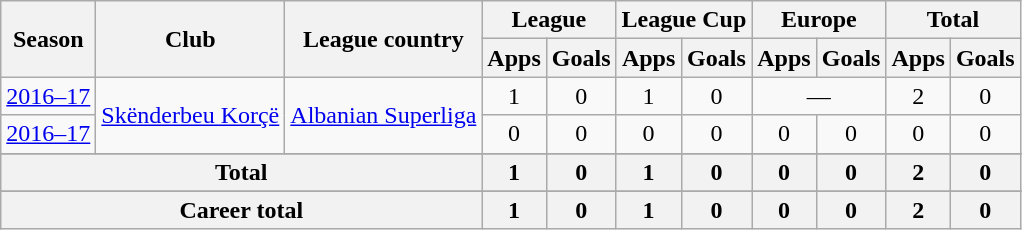<table class="wikitable" style="text-align: center;">
<tr>
<th rowspan="2">Season</th>
<th rowspan="2">Club</th>
<th rowspan="2">League country</th>
<th colspan="2">League</th>
<th colspan="2">League Cup</th>
<th colspan="2">Europe</th>
<th colspan="2">Total</th>
</tr>
<tr>
<th>Apps</th>
<th>Goals</th>
<th>Apps</th>
<th>Goals</th>
<th>Apps</th>
<th>Goals</th>
<th>Apps</th>
<th>Goals</th>
</tr>
<tr>
<td rowspan="1"><a href='#'>2016–17</a></td>
<td rowspan="2" valign="center"><a href='#'>Skënderbeu Korçë</a></td>
<td rowspan="2"><a href='#'>Albanian Superliga</a></td>
<td>1</td>
<td>0</td>
<td>1</td>
<td>0</td>
<td colspan="2">—</td>
<td>2</td>
<td>0</td>
</tr>
<tr>
<td rowspan="1"><a href='#'>2016–17</a></td>
<td>0</td>
<td>0</td>
<td>0</td>
<td>0</td>
<td>0</td>
<td>0</td>
<td>0</td>
<td>0</td>
</tr>
<tr>
</tr>
<tr>
<th colspan="3" valign="center">Total</th>
<th>1</th>
<th>0</th>
<th>1</th>
<th>0</th>
<th>0</th>
<th>0</th>
<th>2</th>
<th>0</th>
</tr>
<tr>
</tr>
<tr>
<th colspan="3">Career total</th>
<th>1</th>
<th>0</th>
<th>1</th>
<th>0</th>
<th>0</th>
<th>0</th>
<th>2</th>
<th>0</th>
</tr>
</table>
